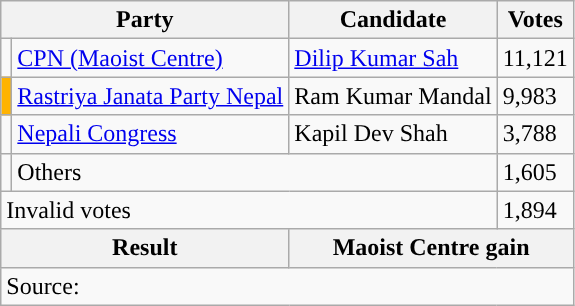<table class="wikitable">
<tr>
<th colspan="2">Party</th>
<th>Candidate</th>
<th>Votes</th>
</tr>
<tr>
<td style="background-color:"></td>
<td><a href='#'>CPN (Maoist Centre)</a></td>
<td><a href='#'>Dilip Kumar Sah</a></td>
<td>11,121</td>
</tr>
<tr>
<td style="background-color:#ffb300"></td>
<td><a href='#'>Rastriya Janata Party Nepal</a></td>
<td>Ram Kumar Mandal</td>
<td>9,983</td>
</tr>
<tr>
<td style="background-color:"></td>
<td><a href='#'>Nepali Congress</a></td>
<td>Kapil Dev Shah</td>
<td>3,788</td>
</tr>
<tr>
<td></td>
<td colspan="2">Others</td>
<td>1,605</td>
</tr>
<tr>
<td colspan="3">Invalid votes</td>
<td>1,894</td>
</tr>
<tr>
<th colspan="2">Result</th>
<th colspan="2">Maoist Centre gain</th>
</tr>
<tr>
<td colspan="4">Source: </td>
</tr>
</table>
